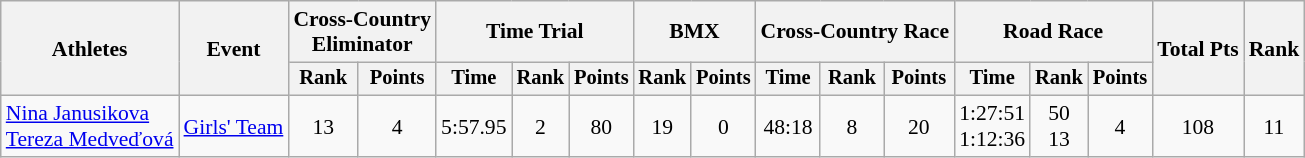<table class="wikitable" style="font-size:90%;">
<tr>
<th rowspan=2>Athletes</th>
<th rowspan=2>Event</th>
<th colspan=2>Cross-Country<br>Eliminator</th>
<th colspan=3>Time Trial</th>
<th colspan=2>BMX</th>
<th colspan=3>Cross-Country Race</th>
<th colspan=3>Road Race</th>
<th rowspan=2>Total Pts</th>
<th rowspan=2>Rank</th>
</tr>
<tr style="font-size:95%">
<th>Rank</th>
<th>Points</th>
<th>Time</th>
<th>Rank</th>
<th>Points</th>
<th>Rank</th>
<th>Points</th>
<th>Time</th>
<th>Rank</th>
<th>Points</th>
<th>Time</th>
<th>Rank</th>
<th>Points</th>
</tr>
<tr align=center>
<td align=left><a href='#'>Nina Janusikova</a><br><a href='#'>Tereza Medveďová</a></td>
<td align=left><a href='#'>Girls' Team</a></td>
<td>13</td>
<td>4</td>
<td>5:57.95</td>
<td>2</td>
<td>80</td>
<td>19</td>
<td>0</td>
<td>48:18</td>
<td>8</td>
<td>20</td>
<td>1:27:51<br>1:12:36</td>
<td>50<br>13</td>
<td>4</td>
<td>108</td>
<td>11</td>
</tr>
</table>
